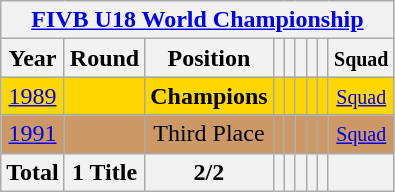<table class="wikitable" style="text-align: center;">
<tr>
<th colspan=9><a href='#'>FIVB U18 World Championship</a></th>
</tr>
<tr>
<th>Year</th>
<th>Round</th>
<th>Position</th>
<th></th>
<th></th>
<th></th>
<th></th>
<th></th>
<th><small>Squad</small></th>
</tr>
<tr bgcolor=gold>
<td> <a href='#'>1989</a></td>
<td></td>
<td><strong>Champions</strong></td>
<td></td>
<td></td>
<td></td>
<td></td>
<td></td>
<td><small><a href='#'>Squad</a></small></td>
</tr>
<tr bgcolor=cc9966>
<td> <a href='#'>1991</a></td>
<td></td>
<td>Third Place</td>
<td></td>
<td></td>
<td></td>
<td></td>
<td></td>
<td><small><a href='#'>Squad</a></small></td>
</tr>
<tr>
<th>Total</th>
<th>1 Title</th>
<th>2/2</th>
<th></th>
<th></th>
<th></th>
<th></th>
<th></th>
<th></th>
</tr>
</table>
